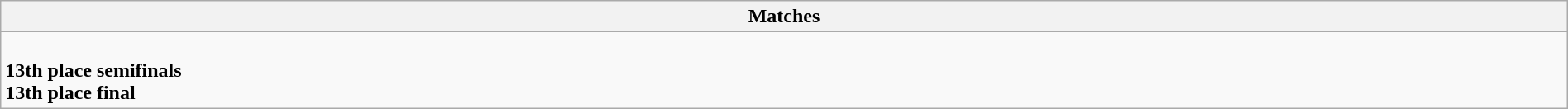<table class="wikitable collapsible collapsed" style="width:100%;">
<tr>
<th>Matches</th>
</tr>
<tr>
<td><br><strong>13th place semifinals</strong>

<br><strong>13th place final</strong>
</td>
</tr>
</table>
